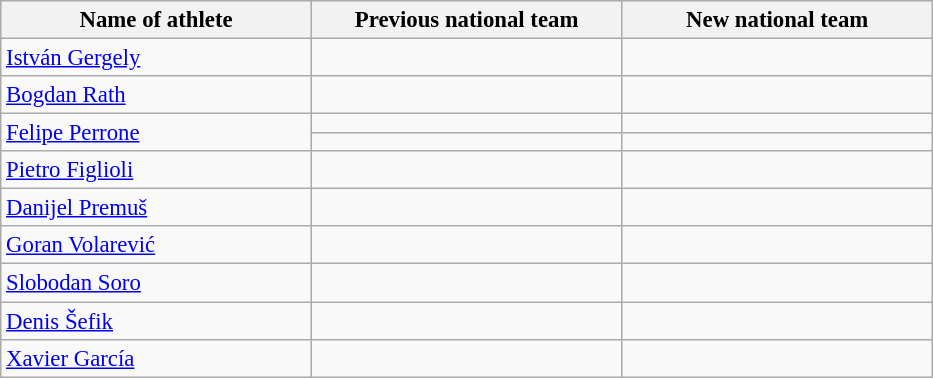<table class="wikitable sortable" style="border-collapse: collapse; font-size: 95%;">
<tr>
<th width=200>Name of athlete</th>
<th width=200>Previous national team</th>
<th width=200>New national team</th>
</tr>
<tr>
<td><a href='#'>István Gergely</a></td>
<td></td>
<td></td>
</tr>
<tr>
<td><a href='#'>Bogdan Rath</a></td>
<td></td>
<td></td>
</tr>
<tr>
<td rowspan=2><a href='#'>Felipe Perrone</a></td>
<td></td>
<td></td>
</tr>
<tr>
<td></td>
<td></td>
</tr>
<tr>
<td><a href='#'>Pietro Figlioli</a></td>
<td></td>
<td></td>
</tr>
<tr>
<td><a href='#'>Danijel Premuš</a></td>
<td></td>
<td></td>
</tr>
<tr>
<td><a href='#'>Goran Volarević</a></td>
<td></td>
<td></td>
</tr>
<tr>
<td><a href='#'>Slobodan Soro</a></td>
<td></td>
<td></td>
</tr>
<tr>
<td><a href='#'>Denis Šefik</a></td>
<td></td>
<td></td>
</tr>
<tr>
<td><a href='#'>Xavier García</a></td>
<td></td>
<td></td>
</tr>
</table>
